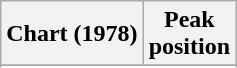<table class="wikitable sortable plainrowheaders" style="text-align:center">
<tr>
<th scope="col">Chart (1978)</th>
<th scope="col">Peak<br>position</th>
</tr>
<tr>
</tr>
<tr>
</tr>
<tr>
</tr>
</table>
